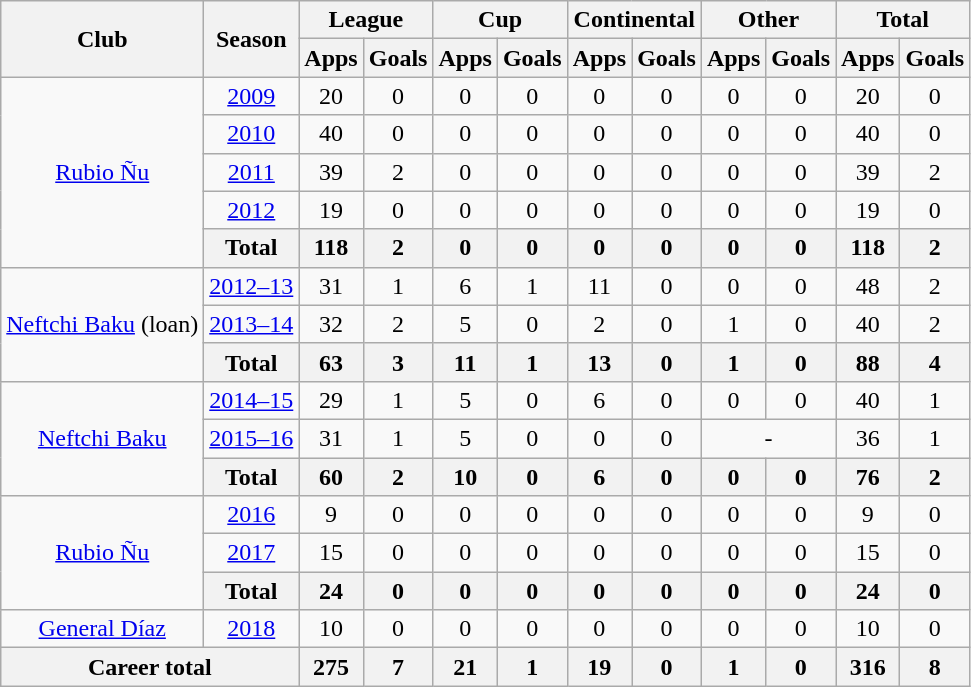<table class="wikitable" style="text-align: center;">
<tr>
<th rowspan="2">Club</th>
<th rowspan="2">Season</th>
<th colspan="2">League</th>
<th colspan="2">Cup</th>
<th colspan="2">Continental</th>
<th colspan="2">Other</th>
<th colspan="2">Total</th>
</tr>
<tr>
<th>Apps</th>
<th>Goals</th>
<th>Apps</th>
<th>Goals</th>
<th>Apps</th>
<th>Goals</th>
<th>Apps</th>
<th>Goals</th>
<th>Apps</th>
<th>Goals</th>
</tr>
<tr>
<td rowspan="5" valign="center"><a href='#'>Rubio Ñu</a></td>
<td><a href='#'>2009</a></td>
<td>20</td>
<td>0</td>
<td>0</td>
<td>0</td>
<td>0</td>
<td>0</td>
<td>0</td>
<td>0</td>
<td>20</td>
<td>0</td>
</tr>
<tr>
<td><a href='#'>2010</a></td>
<td>40</td>
<td>0</td>
<td>0</td>
<td>0</td>
<td>0</td>
<td>0</td>
<td>0</td>
<td>0</td>
<td>40</td>
<td>0</td>
</tr>
<tr>
<td><a href='#'>2011</a></td>
<td>39</td>
<td>2</td>
<td>0</td>
<td>0</td>
<td>0</td>
<td>0</td>
<td>0</td>
<td>0</td>
<td>39</td>
<td>2</td>
</tr>
<tr>
<td><a href='#'>2012</a></td>
<td>19</td>
<td>0</td>
<td>0</td>
<td>0</td>
<td>0</td>
<td>0</td>
<td>0</td>
<td>0</td>
<td>19</td>
<td>0</td>
</tr>
<tr>
<th>Total</th>
<th>118</th>
<th>2</th>
<th>0</th>
<th>0</th>
<th>0</th>
<th>0</th>
<th>0</th>
<th>0</th>
<th>118</th>
<th>2</th>
</tr>
<tr>
<td rowspan="3" valign="center"><a href='#'>Neftchi Baku</a> (loan)</td>
<td><a href='#'>2012–13</a></td>
<td>31</td>
<td>1</td>
<td>6</td>
<td>1</td>
<td>11</td>
<td>0</td>
<td>0</td>
<td>0</td>
<td>48</td>
<td>2</td>
</tr>
<tr>
<td><a href='#'>2013–14</a></td>
<td>32</td>
<td>2</td>
<td>5</td>
<td>0</td>
<td>2</td>
<td>0</td>
<td>1</td>
<td>0</td>
<td>40</td>
<td>2</td>
</tr>
<tr>
<th>Total</th>
<th>63</th>
<th>3</th>
<th>11</th>
<th>1</th>
<th>13</th>
<th>0</th>
<th>1</th>
<th>0</th>
<th>88</th>
<th>4</th>
</tr>
<tr>
<td rowspan="3" valign="center"><a href='#'>Neftchi Baku</a></td>
<td><a href='#'>2014–15</a></td>
<td>29</td>
<td>1</td>
<td>5</td>
<td>0</td>
<td>6</td>
<td>0</td>
<td>0</td>
<td>0</td>
<td>40</td>
<td>1</td>
</tr>
<tr>
<td><a href='#'>2015–16</a></td>
<td>31</td>
<td>1</td>
<td>5</td>
<td>0</td>
<td>0</td>
<td>0</td>
<td colspan="2">-</td>
<td>36</td>
<td>1</td>
</tr>
<tr>
<th>Total</th>
<th>60</th>
<th>2</th>
<th>10</th>
<th>0</th>
<th>6</th>
<th>0</th>
<th>0</th>
<th>0</th>
<th>76</th>
<th>2</th>
</tr>
<tr>
<td rowspan="3" valign="center"><a href='#'>Rubio Ñu</a></td>
<td><a href='#'>2016</a></td>
<td>9</td>
<td>0</td>
<td>0</td>
<td>0</td>
<td>0</td>
<td>0</td>
<td>0</td>
<td>0</td>
<td>9</td>
<td>0</td>
</tr>
<tr>
<td><a href='#'>2017</a></td>
<td>15</td>
<td>0</td>
<td>0</td>
<td>0</td>
<td>0</td>
<td>0</td>
<td>0</td>
<td>0</td>
<td>15</td>
<td>0</td>
</tr>
<tr>
<th>Total</th>
<th>24</th>
<th>0</th>
<th>0</th>
<th>0</th>
<th>0</th>
<th>0</th>
<th>0</th>
<th>0</th>
<th>24</th>
<th>0</th>
</tr>
<tr>
<td valign="center"><a href='#'>General Díaz</a></td>
<td><a href='#'>2018</a></td>
<td>10</td>
<td>0</td>
<td>0</td>
<td>0</td>
<td>0</td>
<td>0</td>
<td>0</td>
<td>0</td>
<td>10</td>
<td>0</td>
</tr>
<tr>
<th colspan="2">Career total</th>
<th>275</th>
<th>7</th>
<th>21</th>
<th>1</th>
<th>19</th>
<th>0</th>
<th>1</th>
<th>0</th>
<th>316</th>
<th>8</th>
</tr>
</table>
